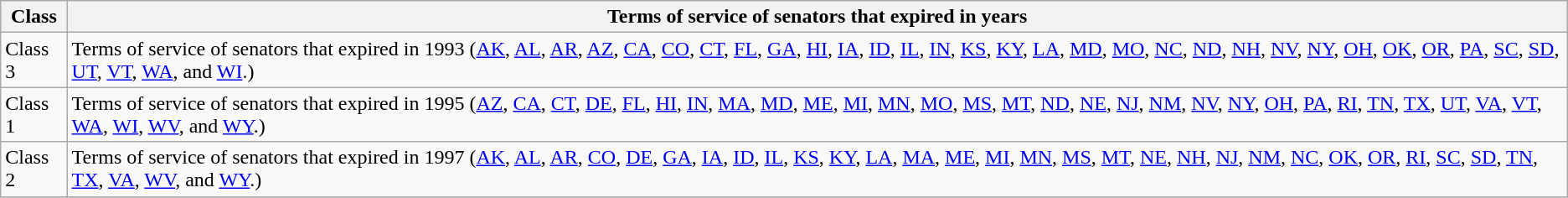<table class="wikitable sortable">
<tr valign=bottom>
<th>Class</th>
<th>Terms of service of senators that expired in years</th>
</tr>
<tr>
<td>Class 3</td>
<td>Terms of service of senators that expired in 1993 (<a href='#'>AK</a>, <a href='#'>AL</a>, <a href='#'>AR</a>, <a href='#'>AZ</a>, <a href='#'>CA</a>, <a href='#'>CO</a>, <a href='#'>CT</a>, <a href='#'>FL</a>, <a href='#'>GA</a>, <a href='#'>HI</a>, <a href='#'>IA</a>, <a href='#'>ID</a>, <a href='#'>IL</a>, <a href='#'>IN</a>, <a href='#'>KS</a>, <a href='#'>KY</a>, <a href='#'>LA</a>, <a href='#'>MD</a>, <a href='#'>MO</a>, <a href='#'>NC</a>, <a href='#'>ND</a>, <a href='#'>NH</a>, <a href='#'>NV</a>, <a href='#'>NY</a>, <a href='#'>OH</a>, <a href='#'>OK</a>, <a href='#'>OR</a>, <a href='#'>PA</a>, <a href='#'>SC</a>, <a href='#'>SD</a>, <a href='#'>UT</a>, <a href='#'>VT</a>, <a href='#'>WA</a>, and <a href='#'>WI</a>.)</td>
</tr>
<tr>
<td>Class 1</td>
<td>Terms of service of senators that expired in 1995 (<a href='#'>AZ</a>, <a href='#'>CA</a>, <a href='#'>CT</a>, <a href='#'>DE</a>, <a href='#'>FL</a>, <a href='#'>HI</a>, <a href='#'>IN</a>, <a href='#'>MA</a>, <a href='#'>MD</a>, <a href='#'>ME</a>, <a href='#'>MI</a>, <a href='#'>MN</a>, <a href='#'>MO</a>, <a href='#'>MS</a>, <a href='#'>MT</a>, <a href='#'>ND</a>, <a href='#'>NE</a>, <a href='#'>NJ</a>, <a href='#'>NM</a>, <a href='#'>NV</a>, <a href='#'>NY</a>, <a href='#'>OH</a>, <a href='#'>PA</a>, <a href='#'>RI</a>, <a href='#'>TN</a>, <a href='#'>TX</a>, <a href='#'>UT</a>, <a href='#'>VA</a>, <a href='#'>VT</a>, <a href='#'>WA</a>, <a href='#'>WI</a>, <a href='#'>WV</a>, and <a href='#'>WY</a>.)</td>
</tr>
<tr>
<td>Class 2</td>
<td>Terms of service of senators that expired in 1997 (<a href='#'>AK</a>, <a href='#'>AL</a>, <a href='#'>AR</a>, <a href='#'>CO</a>, <a href='#'>DE</a>, <a href='#'>GA</a>, <a href='#'>IA</a>, <a href='#'>ID</a>, <a href='#'>IL</a>, <a href='#'>KS</a>, <a href='#'>KY</a>, <a href='#'>LA</a>, <a href='#'>MA</a>, <a href='#'>ME</a>, <a href='#'>MI</a>, <a href='#'>MN</a>, <a href='#'>MS</a>, <a href='#'>MT</a>, <a href='#'>NE</a>, <a href='#'>NH</a>, <a href='#'>NJ</a>, <a href='#'>NM</a>, <a href='#'>NC</a>, <a href='#'>OK</a>, <a href='#'>OR</a>, <a href='#'>RI</a>, <a href='#'>SC</a>, <a href='#'>SD</a>, <a href='#'>TN</a>, <a href='#'>TX</a>, <a href='#'>VA</a>, <a href='#'>WV</a>, and <a href='#'>WY</a>.)</td>
</tr>
<tr>
</tr>
</table>
